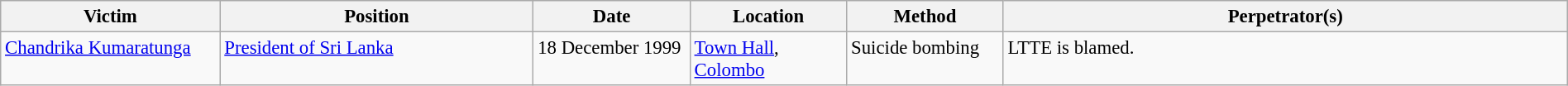<table class="wikitable" style="font-size:95%;width:100%;valign=top">
<tr>
<th width="14%">Victim</th>
<th width="20%">Position</th>
<th width="10%">Date</th>
<th width="10%">Location</th>
<th width="10%">Method</th>
<th width="36%">Perpetrator(s)</th>
</tr>
<tr valign=top>
<td><a href='#'>Chandrika Kumaratunga</a></td>
<td><a href='#'>President of Sri Lanka</a></td>
<td>18 December 1999</td>
<td><a href='#'>Town Hall</a>, <a href='#'>Colombo</a></td>
<td>Suicide bombing</td>
<td>LTTE is blamed.</td>
</tr>
</table>
